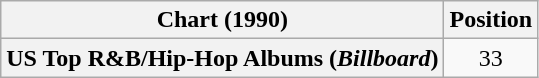<table class="wikitable plainrowheaders" style="text-align:center">
<tr>
<th scope="col">Chart (1990)</th>
<th scope="col">Position</th>
</tr>
<tr>
<th scope="row">US Top R&B/Hip-Hop Albums (<em>Billboard</em>)</th>
<td>33</td>
</tr>
</table>
